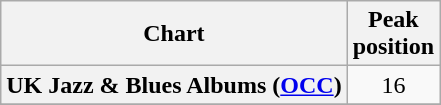<table class="wikitable plainrowheaders sortable" style="text-align:center;" border="1">
<tr>
<th scope="col">Chart</th>
<th scope="col">Peak<br>position</th>
</tr>
<tr>
<th scope="row">UK Jazz & Blues Albums (<a href='#'>OCC</a>)</th>
<td>16</td>
</tr>
<tr>
</tr>
</table>
